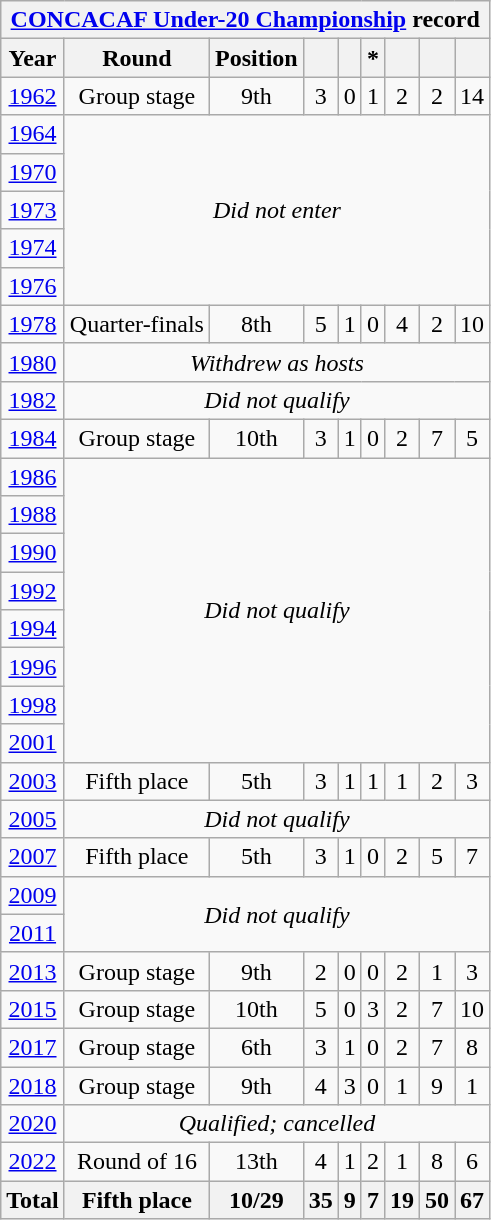<table class="wikitable" style="text-align: center;">
<tr>
<th colspan=9><a href='#'>CONCACAF Under-20 Championship</a> record</th>
</tr>
<tr>
<th>Year</th>
<th>Round</th>
<th>Position</th>
<th></th>
<th></th>
<th>*</th>
<th></th>
<th></th>
<th></th>
</tr>
<tr>
<td> <a href='#'>1962</a></td>
<td>Group stage</td>
<td>9th</td>
<td>3</td>
<td>0</td>
<td>1</td>
<td>2</td>
<td>2</td>
<td>14</td>
</tr>
<tr>
<td> <a href='#'>1964</a></td>
<td rowspan=5 colspan=8><em>Did not enter</em></td>
</tr>
<tr>
<td> <a href='#'>1970</a></td>
</tr>
<tr>
<td> <a href='#'>1973</a></td>
</tr>
<tr>
<td> <a href='#'>1974</a></td>
</tr>
<tr>
<td> <a href='#'>1976</a></td>
</tr>
<tr>
<td> <a href='#'>1978</a></td>
<td>Quarter-finals</td>
<td>8th</td>
<td>5</td>
<td>1</td>
<td>0</td>
<td>4</td>
<td>2</td>
<td>10</td>
</tr>
<tr>
<td> <a href='#'>1980</a></td>
<td colspan=8><em>Withdrew as hosts</em></td>
</tr>
<tr>
<td> <a href='#'>1982</a></td>
<td colspan=8><em>Did not qualify</em></td>
</tr>
<tr>
<td> <a href='#'>1984</a></td>
<td>Group stage</td>
<td>10th</td>
<td>3</td>
<td>1</td>
<td>0</td>
<td>2</td>
<td>7</td>
<td>5</td>
</tr>
<tr>
<td> <a href='#'>1986</a></td>
<td rowspan=8 colspan=8><em>Did not qualify</em></td>
</tr>
<tr>
<td> <a href='#'>1988</a></td>
</tr>
<tr>
<td> <a href='#'>1990</a></td>
</tr>
<tr>
<td> <a href='#'>1992</a></td>
</tr>
<tr>
<td> <a href='#'>1994</a></td>
</tr>
<tr>
<td> <a href='#'>1996</a></td>
</tr>
<tr>
<td>  <a href='#'>1998</a></td>
</tr>
<tr>
<td>  <a href='#'>2001</a></td>
</tr>
<tr>
<td>  <a href='#'>2003</a></td>
<td>Fifth place</td>
<td>5th</td>
<td>3</td>
<td>1</td>
<td>1</td>
<td>1</td>
<td>2</td>
<td>3</td>
</tr>
<tr>
<td>  <a href='#'>2005</a></td>
<td colspan=8><em>Did not qualify</em></td>
</tr>
<tr>
<td>  <a href='#'>2007</a></td>
<td>Fifth place</td>
<td>5th</td>
<td>3</td>
<td>1</td>
<td>0</td>
<td>2</td>
<td>5</td>
<td>7</td>
</tr>
<tr>
<td> <a href='#'>2009</a></td>
<td rowspan=2 colspan=8><em>Did not qualify</em></td>
</tr>
<tr>
<td> <a href='#'>2011</a></td>
</tr>
<tr>
<td> <a href='#'>2013</a></td>
<td>Group stage</td>
<td>9th</td>
<td>2</td>
<td>0</td>
<td>0</td>
<td>2</td>
<td>1</td>
<td>3</td>
</tr>
<tr>
<td> <a href='#'>2015</a></td>
<td>Group stage</td>
<td>10th</td>
<td>5</td>
<td>0</td>
<td>3</td>
<td>2</td>
<td>7</td>
<td>10</td>
</tr>
<tr>
<td> <a href='#'>2017</a></td>
<td>Group stage</td>
<td>6th</td>
<td>3</td>
<td>1</td>
<td>0</td>
<td>2</td>
<td>7</td>
<td>8</td>
</tr>
<tr>
<td> <a href='#'>2018</a></td>
<td>Group stage</td>
<td>9th</td>
<td>4</td>
<td>3</td>
<td>0</td>
<td>1</td>
<td>9</td>
<td>1</td>
</tr>
<tr>
<td> <a href='#'>2020</a></td>
<td colspan=8><em>Qualified; cancelled</em></td>
</tr>
<tr>
<td> <a href='#'>2022</a></td>
<td>Round of 16</td>
<td>13th</td>
<td>4</td>
<td>1</td>
<td>2</td>
<td>1</td>
<td>8</td>
<td>6</td>
</tr>
<tr>
<th><strong>Total</strong></th>
<th>Fifth place</th>
<th>10/29</th>
<th>35</th>
<th>9</th>
<th>7</th>
<th>19</th>
<th>50</th>
<th>67</th>
</tr>
</table>
